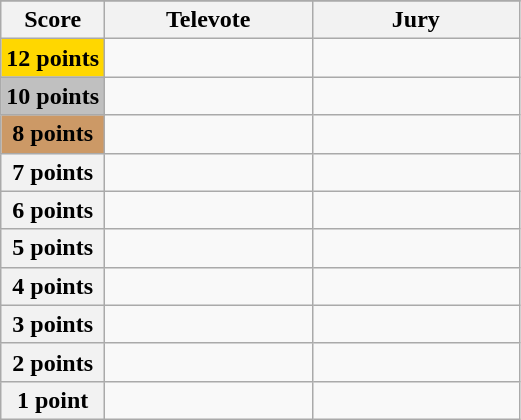<table class="wikitable">
<tr>
</tr>
<tr>
<th scope="col" width="20%">Score</th>
<th scope="col" width="40%">Televote</th>
<th scope="col" width="40%">Jury</th>
</tr>
<tr>
<th scope="row" style="background:gold">12 points</th>
<td></td>
<td></td>
</tr>
<tr>
<th scope="row" style="background:silver">10 points</th>
<td></td>
<td></td>
</tr>
<tr>
<th scope="row" style="background:#CC9966">8 points</th>
<td></td>
<td></td>
</tr>
<tr>
<th scope="row">7 points</th>
<td></td>
<td></td>
</tr>
<tr>
<th scope="row">6 points</th>
<td></td>
<td></td>
</tr>
<tr>
<th scope="row">5 points</th>
<td></td>
<td></td>
</tr>
<tr>
<th scope="row">4 points</th>
<td></td>
<td></td>
</tr>
<tr>
<th scope="row">3 points</th>
<td></td>
<td></td>
</tr>
<tr>
<th scope="row">2 points</th>
<td></td>
<td></td>
</tr>
<tr>
<th scope="row">1 point</th>
<td></td>
<td></td>
</tr>
</table>
